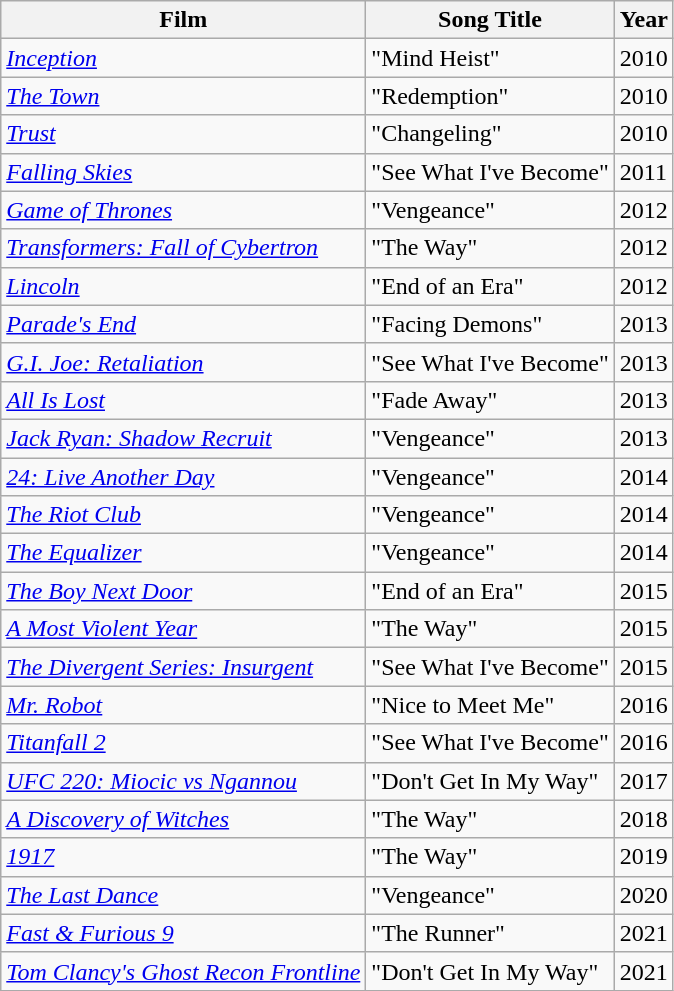<table class=wikitable>
<tr>
<th>Film</th>
<th>Song Title</th>
<th>Year</th>
</tr>
<tr>
<td><em><a href='#'>Inception</a></em></td>
<td>"Mind Heist"</td>
<td>2010</td>
</tr>
<tr>
<td><em><a href='#'>The Town</a></em></td>
<td>"Redemption"</td>
<td>2010</td>
</tr>
<tr>
<td><em><a href='#'>Trust</a></em></td>
<td>"Changeling"</td>
<td>2010</td>
</tr>
<tr>
<td><em><a href='#'>Falling Skies</a></em></td>
<td>"See What I've Become"</td>
<td>2011</td>
</tr>
<tr>
<td><em><a href='#'>Game of Thrones</a></em></td>
<td>"Vengeance"</td>
<td>2012</td>
</tr>
<tr>
<td><em><a href='#'>Transformers: Fall of Cybertron</a></em></td>
<td>"The Way"</td>
<td>2012</td>
</tr>
<tr>
<td><em><a href='#'>Lincoln</a></em></td>
<td>"End of an Era"</td>
<td>2012</td>
</tr>
<tr>
<td><em><a href='#'>Parade's End</a></em></td>
<td>"Facing Demons"</td>
<td>2013</td>
</tr>
<tr>
<td><em><a href='#'>G.I. Joe: Retaliation</a></em></td>
<td>"See What I've Become"</td>
<td>2013</td>
</tr>
<tr>
<td><em><a href='#'>All Is Lost</a></em></td>
<td>"Fade Away"</td>
<td>2013</td>
</tr>
<tr>
<td><em><a href='#'>Jack Ryan: Shadow Recruit</a></em></td>
<td>"Vengeance"</td>
<td>2013</td>
</tr>
<tr>
<td><em><a href='#'>24: Live Another Day</a></em></td>
<td>"Vengeance"</td>
<td>2014</td>
</tr>
<tr>
<td><em><a href='#'>The Riot Club</a></em></td>
<td>"Vengeance"</td>
<td>2014</td>
</tr>
<tr>
<td><em><a href='#'>The Equalizer</a></em></td>
<td>"Vengeance"</td>
<td>2014</td>
</tr>
<tr>
<td><em><a href='#'>The Boy Next Door</a></em></td>
<td>"End of an Era"</td>
<td>2015</td>
</tr>
<tr>
<td><em><a href='#'>A Most Violent Year</a></em></td>
<td>"The Way"</td>
<td>2015</td>
</tr>
<tr>
<td><em><a href='#'>The Divergent Series: Insurgent</a></em></td>
<td>"See What I've Become"</td>
<td>2015</td>
</tr>
<tr>
<td><em><a href='#'>Mr. Robot</a></em></td>
<td>"Nice to Meet Me"</td>
<td>2016</td>
</tr>
<tr>
<td><em><a href='#'>Titanfall 2</a></em></td>
<td>"See What I've Become"</td>
<td>2016</td>
</tr>
<tr>
<td><em><a href='#'>UFC 220: Miocic vs Ngannou</a></em> </td>
<td>"Don't Get In My Way"</td>
<td>2017</td>
</tr>
<tr>
<td><em><a href='#'>A Discovery of Witches</a></em></td>
<td>"The Way"</td>
<td>2018</td>
</tr>
<tr>
<td><em><a href='#'>1917</a></em></td>
<td>"The Way"</td>
<td>2019</td>
</tr>
<tr>
<td><em><a href='#'>The Last Dance</a></em></td>
<td>"Vengeance"</td>
<td>2020</td>
</tr>
<tr>
<td><em><a href='#'>Fast & Furious 9</a></em></td>
<td>"The Runner"</td>
<td>2021</td>
</tr>
<tr>
<td><em><a href='#'>Tom Clancy's Ghost Recon Frontline</a></em></td>
<td>"Don't Get In My Way"</td>
<td>2021</td>
</tr>
</table>
